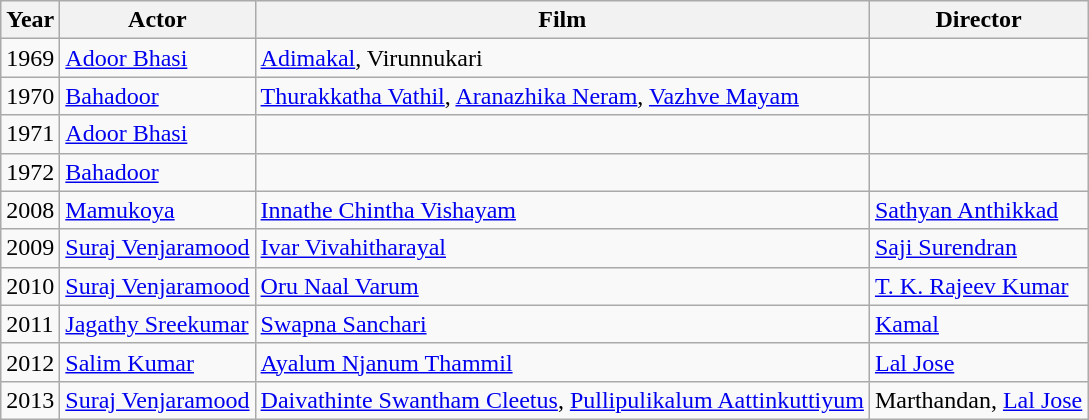<table class="wikitable sortable">
<tr>
<th>Year</th>
<th>Actor</th>
<th>Film</th>
<th>Director</th>
</tr>
<tr>
<td>1969</td>
<td><a href='#'>Adoor Bhasi</a></td>
<td><a href='#'>Adimakal</a>, Virunnukari</td>
<td></td>
</tr>
<tr>
<td>1970</td>
<td><a href='#'>Bahadoor</a></td>
<td><a href='#'>Thurakkatha Vathil</a>, <a href='#'>Aranazhika Neram</a>, <a href='#'>Vazhve Mayam</a></td>
<td></td>
</tr>
<tr>
<td>1971</td>
<td><a href='#'>Adoor Bhasi</a></td>
<td></td>
<td></td>
</tr>
<tr>
<td>1972</td>
<td><a href='#'>Bahadoor</a></td>
<td></td>
<td></td>
</tr>
<tr>
<td>2008</td>
<td><a href='#'>Mamukoya</a></td>
<td><a href='#'>Innathe Chintha Vishayam</a></td>
<td><a href='#'>Sathyan Anthikkad</a></td>
</tr>
<tr>
<td>2009</td>
<td><a href='#'>Suraj Venjaramood</a></td>
<td><a href='#'>Ivar Vivahitharayal</a></td>
<td><a href='#'>Saji Surendran</a></td>
</tr>
<tr>
<td>2010</td>
<td><a href='#'>Suraj Venjaramood</a></td>
<td><a href='#'>Oru Naal Varum</a></td>
<td><a href='#'>T. K. Rajeev Kumar</a></td>
</tr>
<tr>
<td>2011</td>
<td><a href='#'>Jagathy Sreekumar</a></td>
<td><a href='#'>Swapna Sanchari</a></td>
<td><a href='#'>Kamal</a></td>
</tr>
<tr>
<td>2012</td>
<td><a href='#'>Salim Kumar</a></td>
<td><a href='#'>Ayalum Njanum Thammil</a></td>
<td><a href='#'>Lal Jose</a></td>
</tr>
<tr>
<td>2013</td>
<td><a href='#'>Suraj Venjaramood</a></td>
<td><a href='#'>Daivathinte Swantham Cleetus</a>, <a href='#'>Pullipulikalum Aattinkuttiyum</a></td>
<td>Marthandan, <a href='#'>Lal Jose</a></td>
</tr>
</table>
